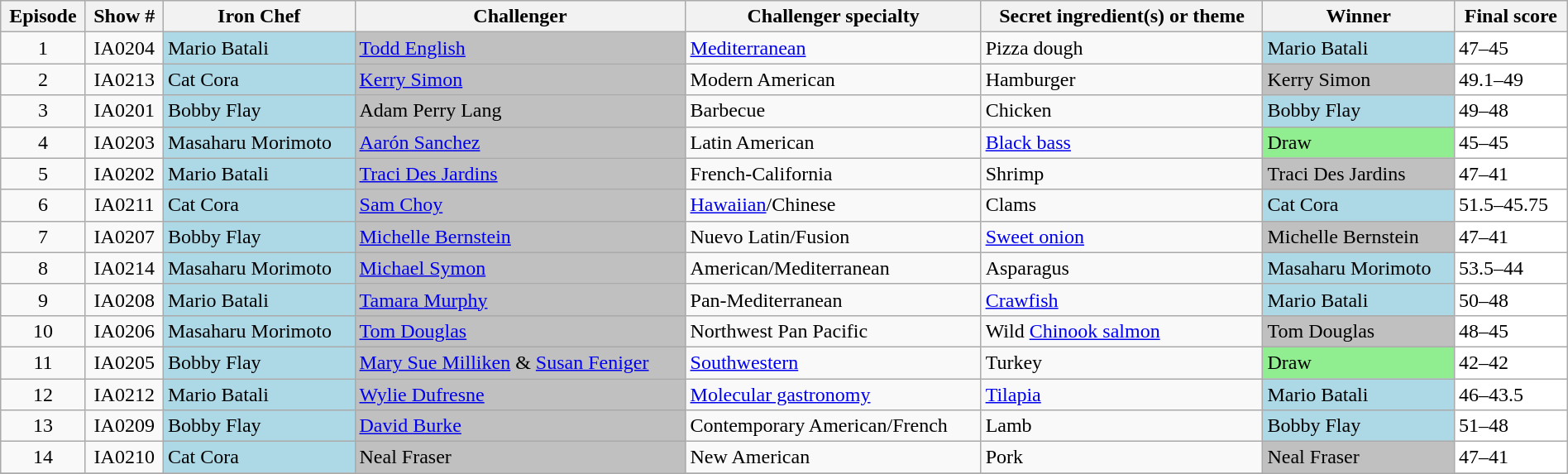<table class="wikitable sortable" width="100%">
<tr>
<th><span>Episode</span></th>
<th><span>Show #</span></th>
<th><span>Iron Chef</span></th>
<th><span>Challenger</span></th>
<th><span>Challenger specialty</span></th>
<th><span>Secret ingredient(s) or theme</span></th>
<th><span>Winner</span></th>
<th><span>Final score</span></th>
</tr>
<tr>
<td style="text-align:center">1</td>
<td style="text-align:center">IA0204</td>
<td style="background:lightblue">Mario Batali</td>
<td style="background:silver"><a href='#'>Todd English</a></td>
<td><a href='#'>Mediterranean</a></td>
<td>Pizza dough</td>
<td style="background:lightblue">Mario Batali</td>
<td style="background:white">47–45</td>
</tr>
<tr>
<td style="text-align:center">2</td>
<td style="text-align:center">IA0213</td>
<td style="background:lightblue">Cat Cora</td>
<td style="background:silver"><a href='#'>Kerry Simon</a></td>
<td>Modern American</td>
<td>Hamburger</td>
<td style="background:silver">Kerry Simon</td>
<td style="background:white">49.1–49</td>
</tr>
<tr>
<td style="text-align:center">3</td>
<td style="text-align:center">IA0201</td>
<td style="background:lightblue">Bobby Flay</td>
<td style="background:silver">Adam Perry Lang</td>
<td>Barbecue</td>
<td>Chicken</td>
<td style="background:lightblue">Bobby Flay</td>
<td style="background:white">49–48</td>
</tr>
<tr>
<td style="text-align:center">4</td>
<td style="text-align:center">IA0203</td>
<td style="background:lightblue">Masaharu Morimoto</td>
<td style="background:silver"><a href='#'>Aarón Sanchez</a></td>
<td>Latin American</td>
<td><a href='#'>Black bass</a></td>
<td style="background:lightgreen">Draw</td>
<td style="background:white">45–45</td>
</tr>
<tr>
<td style="text-align:center">5</td>
<td style="text-align:center">IA0202</td>
<td style="background:lightblue">Mario Batali</td>
<td style="background:silver"><a href='#'>Traci Des Jardins</a></td>
<td>French-California</td>
<td>Shrimp</td>
<td style="background:silver">Traci Des Jardins</td>
<td style="background:white">47–41</td>
</tr>
<tr>
<td style="text-align:center">6</td>
<td style="text-align:center">IA0211</td>
<td style="background:lightblue">Cat Cora</td>
<td style="background:silver"><a href='#'>Sam Choy</a></td>
<td><a href='#'>Hawaiian</a>/Chinese</td>
<td>Clams</td>
<td style="background:lightblue">Cat Cora</td>
<td style="background:white">51.5–45.75</td>
</tr>
<tr>
<td style="text-align:center">7</td>
<td style="text-align:center">IA0207</td>
<td style="background:lightblue">Bobby Flay</td>
<td style="background:silver"><a href='#'>Michelle Bernstein</a></td>
<td>Nuevo Latin/Fusion</td>
<td><a href='#'>Sweet onion</a></td>
<td style="background:silver">Michelle Bernstein</td>
<td style="background:white">47–41</td>
</tr>
<tr>
<td style="text-align:center">8</td>
<td style="text-align:center">IA0214</td>
<td style="background:lightblue">Masaharu Morimoto</td>
<td style="background:silver"><a href='#'>Michael Symon</a></td>
<td>American/Mediterranean</td>
<td>Asparagus</td>
<td style="background:lightblue">Masaharu Morimoto</td>
<td style="background:white">53.5–44</td>
</tr>
<tr>
<td style="text-align:center">9</td>
<td style="text-align:center">IA0208</td>
<td style="background:lightblue">Mario Batali</td>
<td style="background:silver"><a href='#'>Tamara Murphy</a></td>
<td>Pan-Mediterranean</td>
<td><a href='#'>Crawfish</a></td>
<td style="background:lightblue">Mario Batali</td>
<td style="background:white">50–48</td>
</tr>
<tr>
<td style="text-align:center">10</td>
<td style="text-align:center">IA0206</td>
<td style="background:lightblue">Masaharu Morimoto</td>
<td style="background:silver"><a href='#'>Tom Douglas</a></td>
<td>Northwest Pan Pacific</td>
<td>Wild <a href='#'>Chinook salmon</a></td>
<td style="background:silver">Tom Douglas</td>
<td style="background:white">48–45</td>
</tr>
<tr>
<td style="text-align:center">11</td>
<td style="text-align:center">IA0205</td>
<td style="background:lightblue">Bobby Flay</td>
<td style="background:silver"><a href='#'>Mary Sue Milliken</a> & <a href='#'>Susan Feniger</a></td>
<td><a href='#'>Southwestern</a></td>
<td>Turkey</td>
<td style="background:lightgreen">Draw</td>
<td style="background:white">42–42</td>
</tr>
<tr>
<td style="text-align:center">12</td>
<td style="text-align:center">IA0212</td>
<td style="background:lightblue">Mario Batali</td>
<td style="background:silver"><a href='#'>Wylie Dufresne</a></td>
<td><a href='#'>Molecular gastronomy</a></td>
<td><a href='#'>Tilapia</a></td>
<td style="background:lightblue">Mario Batali</td>
<td style="background:white">46–43.5</td>
</tr>
<tr>
<td style="text-align:center">13</td>
<td style="text-align:center">IA0209</td>
<td style="background:lightblue">Bobby Flay</td>
<td style="background:silver"><a href='#'>David Burke</a></td>
<td>Contemporary American/French</td>
<td>Lamb</td>
<td style="background:lightblue">Bobby Flay</td>
<td style="background:white">51–48</td>
</tr>
<tr>
<td style="text-align:center">14</td>
<td style="text-align:center">IA0210</td>
<td style="background:lightblue">Cat Cora</td>
<td style="background:silver">Neal Fraser</td>
<td>New American</td>
<td>Pork</td>
<td style="background:silver">Neal Fraser</td>
<td style="background:white">47–41</td>
</tr>
<tr>
</tr>
</table>
